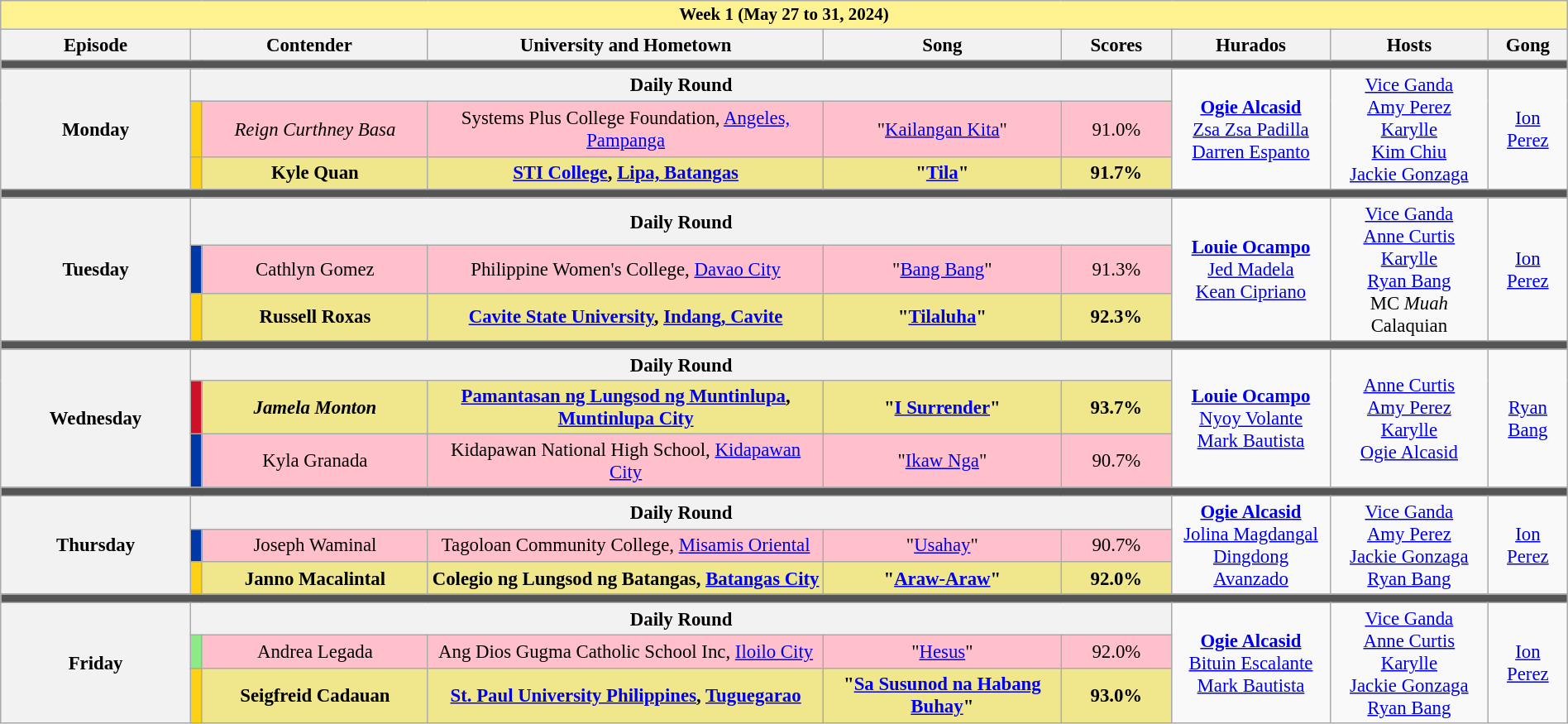<table class="wikitable mw-collapsible mw-collapsed" style="width:100%; text-align:center; font-size:95%;">
<tr>
<th colspan="9" style="background-color:#fff291;font-size:14px">Week 1 (May 27 to 31, 2024)</th>
</tr>
<tr>
<th width="12%">Episode</th>
<th colspan="2" width="15%">Contender</th>
<th width="25%">University and Hometown</th>
<th width="15%">Song</th>
<th width="7%">Scores</th>
<th width="10%">Hurados</th>
<th width="10%">Hosts</th>
<th width="05%">Gong</th>
</tr>
<tr>
<td colspan="9" style="background:#555;"></td>
</tr>
<tr>
<th rowspan="3">Monday<br></th>
<th colspan="5">Daily Round</th>
<td rowspan="3"><strong><a href='#'>Ogie Alcasid</a></strong><br><a href='#'>Zsa Zsa Padilla</a><br><a href='#'>Darren Espanto</a></td>
<td rowspan="3"><a href='#'>Vice Ganda</a><br><a href='#'>Amy Perez</a><br><a href='#'>Karylle</a><br><a href='#'>Kim Chiu</a><br><a href='#'>Jackie Gonzaga</a></td>
<td rowspan="3"><a href='#'>Ion Perez</a></td>
</tr>
<tr style="background:pink">
<td style="background:#FCD116"></td>
<td><em>Reign Curthney Basa</em></td>
<td>Systems Plus College Foundation, <a href='#'>Angeles, Pampanga</a></td>
<td>"<a href='#'>Kailangan Kita</a>"</td>
<td>91.0%</td>
</tr>
<tr style="background:Khaki">
<td style="background:#FCD116"></td>
<td><strong>Kyle Quan</strong></td>
<td><strong><a href='#'>STI College</a>, <a href='#'>Lipa, Batangas</a></strong></td>
<td><strong>"<a href='#'>Tila</a>"</strong></td>
<td><strong>91.7%</strong></td>
</tr>
<tr>
<td colspan="9" style="background:#555;"></td>
</tr>
<tr>
<th rowspan="3">Tuesday<br></th>
<th colspan="5">Daily Round</th>
<td rowspan="3"><strong><a href='#'>Louie Ocampo</a></strong><br><a href='#'>Jed Madela</a><br><a href='#'>Kean Cipriano</a></td>
<td rowspan="3"><a href='#'>Vice Ganda</a><br><a href='#'>Anne Curtis</a><br><a href='#'>Karylle</a><br><a href='#'>Ryan Bang</a><br>MC <em>Muah</em> Calaquian</td>
<td rowspan="3"><a href='#'>Ion Perez</a></td>
</tr>
<tr style="background:pink">
<td style="background:#0038A8"></td>
<td>Cathlyn Gomez</td>
<td>Philippine Women's College, <a href='#'>Davao City</a></td>
<td>"<a href='#'>Bang Bang</a>"</td>
<td>91.3%</td>
</tr>
<tr style="background:Khaki">
<td style="background:#FCD116"></td>
<td><strong>Russell Roxas</strong></td>
<td><strong><a href='#'>Cavite State University</a>, <a href='#'>Indang, Cavite</a></strong></td>
<td><strong>"<a href='#'>Tilaluha</a>"</strong></td>
<td><strong>92.3%</strong></td>
</tr>
<tr>
<td colspan="9" style="background:#555;"></td>
</tr>
<tr>
<th rowspan="3">Wednesday<br></th>
<th colspan="5">Daily Round</th>
<td rowspan="3"><strong><a href='#'>Louie Ocampo</a></strong><br><a href='#'>Nyoy Volante</a><br><a href='#'>Mark Bautista</a></td>
<td rowspan="3"><a href='#'>Anne Curtis</a><br><a href='#'>Amy Perez</a><br><a href='#'>Karylle</a><br><a href='#'>Ogie Alcasid</a></td>
<td rowspan="3"><a href='#'>Ryan Bang</a></td>
</tr>
<tr style="background:Khaki">
<td style="background:#CE1126"></td>
<td><strong><em>Jamela Monton</em></strong></td>
<td><strong><a href='#'>Pamantasan ng Lungsod ng Muntinlupa</a>, <a href='#'>Muntinlupa City</a></strong></td>
<td><strong>"<a href='#'>I Surrender</a>"</strong></td>
<td><strong>93.7%</strong></td>
</tr>
<tr style="background:pink">
<td style="background:#0038A8"></td>
<td>Kyla Granada</td>
<td>Kidapawan National High School, <a href='#'>Kidapawan City</a></td>
<td>"<a href='#'>Ikaw Nga</a>"</td>
<td>90.7%</td>
</tr>
<tr>
<td colspan="9" style="background:#555;"></td>
</tr>
<tr>
<th rowspan="3">Thursday<br></th>
<th colspan="5">Daily Round</th>
<td rowspan="3"><strong><a href='#'>Ogie Alcasid</a></strong><br><a href='#'>Jolina Magdangal</a><br><a href='#'>Dingdong Avanzado</a></td>
<td rowspan="3"><a href='#'>Vice Ganda</a><br><a href='#'>Amy Perez</a><br><a href='#'>Jackie Gonzaga</a><br><a href='#'>Ryan Bang</a></td>
<td rowspan="3"><a href='#'>Ion Perez</a></td>
</tr>
<tr style="background:pink">
<td style="background:#0038A8"></td>
<td>Joseph Waminal</td>
<td>Tagoloan Community College, <a href='#'>Misamis Oriental</a></td>
<td>"<a href='#'>Usahay</a>"</td>
<td>90.7%</td>
</tr>
<tr style="background:Khaki">
<td style="background:#FCD116"></td>
<td><strong>Janno Macalintal</strong></td>
<td><strong>Colegio ng Lungsod ng Batangas, <a href='#'>Batangas City</a></strong></td>
<td><strong>"<a href='#'>Araw-Araw</a>"</strong></td>
<td><strong>92.0%</strong></td>
</tr>
<tr>
<td colspan="9" style="background:#555;"></td>
</tr>
<tr>
<th rowspan="3">Friday<br></th>
<th colspan="5">Daily Round</th>
<td rowspan="3"><strong><a href='#'>Ogie Alcasid</a></strong><br><a href='#'>Bituin Escalante</a><br><a href='#'>Mark Bautista</a></td>
<td rowspan="3"><a href='#'>Vice Ganda</a><br><a href='#'>Anne Curtis</a><br><a href='#'>Karylle</a><br><a href='#'>Jackie Gonzaga</a><br><a href='#'>Ryan Bang</a></td>
<td rowspan="3"><a href='#'>Ion Perez</a></td>
</tr>
<tr style="background:pink">
<td style="background:#8deb87"></td>
<td>Andrea Legada</td>
<td>Ang Dios Gugma Catholic School Inc, <a href='#'>Iloilo City</a></td>
<td>"<a href='#'>Hesus</a>"</td>
<td>92.0%</td>
</tr>
<tr style="background:Khaki">
<td style="background:#FCD116"></td>
<td><strong>Seigfreid Cadauan</strong></td>
<td><strong><a href='#'>St. Paul University Philippines</a>, <a href='#'>Tuguegarao</a></strong></td>
<td><strong>"<a href='#'>Sa Susunod na Habang Buhay</a>"</strong></td>
<td><strong>93.0%</strong></td>
</tr>
</table>
